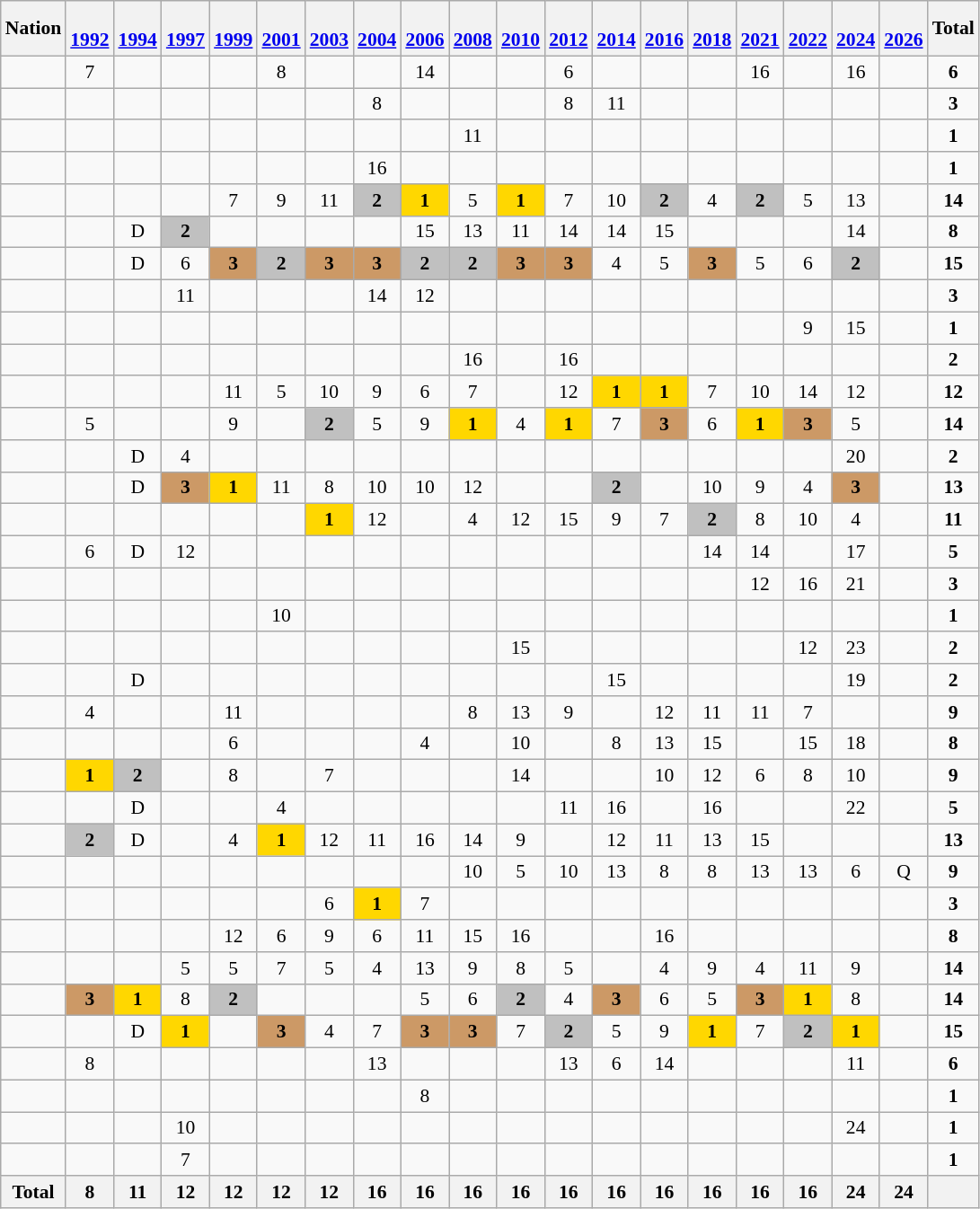<table class="wikitable" style="text-align:center; font-size:90%">
<tr>
<th>Nation</th>
<th><br><a href='#'>1992</a></th>
<th><br><a href='#'>1994</a></th>
<th><br><a href='#'>1997</a></th>
<th><br><a href='#'>1999</a></th>
<th><br><a href='#'>2001</a></th>
<th><br><a href='#'>2003</a></th>
<th><br><a href='#'>2004</a></th>
<th><br><a href='#'>2006</a></th>
<th><br><a href='#'>2008</a></th>
<th><br><a href='#'>2010</a></th>
<th><br><a href='#'>2012</a></th>
<th><br><a href='#'>2014</a></th>
<th><br><a href='#'>2016</a></th>
<th><br><a href='#'>2018</a></th>
<th><br><a href='#'>2021</a></th>
<th><br><a href='#'>2022</a></th>
<th><br><a href='#'>2024</a></th>
<th><br><a href='#'>2026</a></th>
<th>Total</th>
</tr>
<tr>
<td align="left"></td>
<td>7</td>
<td></td>
<td></td>
<td></td>
<td>8</td>
<td></td>
<td></td>
<td>14</td>
<td></td>
<td></td>
<td>6</td>
<td></td>
<td></td>
<td></td>
<td>16</td>
<td></td>
<td>16</td>
<td></td>
<td><strong>6</strong></td>
</tr>
<tr>
<td align="left"></td>
<td></td>
<td></td>
<td></td>
<td></td>
<td></td>
<td></td>
<td>8</td>
<td></td>
<td></td>
<td></td>
<td>8</td>
<td>11</td>
<td></td>
<td></td>
<td></td>
<td></td>
<td></td>
<td></td>
<td><strong>3</strong></td>
</tr>
<tr>
<td align=left></td>
<td></td>
<td></td>
<td></td>
<td></td>
<td></td>
<td></td>
<td></td>
<td></td>
<td>11</td>
<td></td>
<td></td>
<td></td>
<td></td>
<td></td>
<td></td>
<td></td>
<td></td>
<td></td>
<td><strong>1</strong></td>
</tr>
<tr>
<td align=left></td>
<td></td>
<td></td>
<td></td>
<td></td>
<td></td>
<td></td>
<td>16</td>
<td></td>
<td></td>
<td></td>
<td></td>
<td></td>
<td></td>
<td></td>
<td></td>
<td></td>
<td></td>
<td></td>
<td><strong>1</strong></td>
</tr>
<tr>
<td align="left"></td>
<td></td>
<td></td>
<td></td>
<td>7</td>
<td>9</td>
<td>11</td>
<td bgcolor="silver"><strong>2</strong></td>
<td bgcolor="gold"><strong>1</strong></td>
<td>5</td>
<td bgcolor="gold"><strong>1</strong></td>
<td>7</td>
<td>10</td>
<td bgcolor="silver"><strong>2</strong></td>
<td>4</td>
<td bgcolor="silver"><strong>2</strong></td>
<td>5</td>
<td>13</td>
<td></td>
<td><strong>14</strong></td>
</tr>
<tr>
<td align="left"></td>
<td></td>
<td>D</td>
<td bgcolor="silver"><strong>2</strong></td>
<td></td>
<td></td>
<td></td>
<td></td>
<td>15</td>
<td>13</td>
<td>11</td>
<td>14</td>
<td>14</td>
<td>15</td>
<td></td>
<td></td>
<td></td>
<td>14</td>
<td></td>
<td><strong>8</strong></td>
</tr>
<tr>
<td align=left></td>
<td></td>
<td>D</td>
<td>6</td>
<td bgcolor=#cc9966><strong>3</strong></td>
<td bgcolor=silver><strong>2</strong></td>
<td bgcolor=#cc9966><strong>3</strong></td>
<td bgcolor=#cc9966><strong>3</strong></td>
<td bgcolor=silver><strong>2</strong></td>
<td bgcolor=silver><strong>2</strong></td>
<td bgcolor=#cc9966><strong>3</strong></td>
<td bgcolor=#cc9966><strong>3</strong></td>
<td>4</td>
<td>5</td>
<td bgcolor=#cc9966><strong>3</strong></td>
<td>5</td>
<td>6</td>
<td bgcolor=silver><strong>2</strong></td>
<td></td>
<td><strong>15</strong></td>
</tr>
<tr>
<td align=left></td>
<td></td>
<td></td>
<td>11</td>
<td></td>
<td></td>
<td></td>
<td>14</td>
<td>12</td>
<td></td>
<td></td>
<td></td>
<td></td>
<td></td>
<td></td>
<td></td>
<td></td>
<td></td>
<td></td>
<td><strong>3</strong></td>
</tr>
<tr>
<td align=left></td>
<td></td>
<td></td>
<td></td>
<td></td>
<td></td>
<td></td>
<td></td>
<td></td>
<td></td>
<td></td>
<td></td>
<td></td>
<td></td>
<td></td>
<td></td>
<td>9</td>
<td>15</td>
<td></td>
<td><strong>1</strong></td>
</tr>
<tr>
<td align=left></td>
<td></td>
<td></td>
<td></td>
<td></td>
<td></td>
<td></td>
<td></td>
<td></td>
<td>16</td>
<td></td>
<td>16</td>
<td></td>
<td></td>
<td></td>
<td></td>
<td></td>
<td></td>
<td></td>
<td><strong>2</strong></td>
</tr>
<tr>
<td align=left></td>
<td></td>
<td></td>
<td></td>
<td>11</td>
<td>5</td>
<td>10</td>
<td>9</td>
<td>6</td>
<td>7</td>
<td></td>
<td>12</td>
<td bgcolor=gold><strong>1</strong></td>
<td bgcolor=gold><strong>1</strong></td>
<td>7</td>
<td>10</td>
<td>14</td>
<td>12</td>
<td></td>
<td><strong>12</strong></td>
</tr>
<tr>
<td align="left"></td>
<td>5</td>
<td></td>
<td></td>
<td>9</td>
<td></td>
<td bgcolor="silver"><strong>2</strong></td>
<td>5</td>
<td>9</td>
<td bgcolor="gold"><strong>1</strong></td>
<td>4</td>
<td bgcolor="gold"><strong>1</strong></td>
<td>7</td>
<td bgcolor="#cc9966"><strong>3</strong></td>
<td>6</td>
<td bgcolor="gold"><strong>1</strong></td>
<td bgcolor=#cc9966><strong>3</strong></td>
<td>5</td>
<td></td>
<td><strong>14</strong></td>
</tr>
<tr>
<td align="left"></td>
<td></td>
<td>D</td>
<td>4</td>
<td></td>
<td></td>
<td></td>
<td></td>
<td></td>
<td></td>
<td></td>
<td></td>
<td></td>
<td></td>
<td></td>
<td></td>
<td></td>
<td>20</td>
<td></td>
<td><strong>2</strong></td>
</tr>
<tr>
<td align="left"></td>
<td></td>
<td>D</td>
<td bgcolor="#cc9966"><strong>3</strong></td>
<td bgcolor="gold"><strong>1</strong></td>
<td>11</td>
<td>8</td>
<td>10</td>
<td>10</td>
<td>12</td>
<td></td>
<td></td>
<td bgcolor="silver"><strong>2</strong></td>
<td></td>
<td>10</td>
<td>9</td>
<td>4</td>
<td bgcolor=#cc9966><strong>3</strong></td>
<td></td>
<td><strong>13</strong></td>
</tr>
<tr>
<td align="left"></td>
<td></td>
<td></td>
<td></td>
<td></td>
<td></td>
<td bgcolor="gold"><strong>1</strong></td>
<td>12</td>
<td></td>
<td>4</td>
<td>12</td>
<td>15</td>
<td>9</td>
<td>7</td>
<td bgcolor="silver"><strong>2</strong></td>
<td>8</td>
<td>10</td>
<td>4</td>
<td></td>
<td><strong>11</strong></td>
</tr>
<tr>
<td align="left"></td>
<td>6</td>
<td>D</td>
<td>12</td>
<td></td>
<td></td>
<td></td>
<td></td>
<td></td>
<td></td>
<td></td>
<td></td>
<td></td>
<td></td>
<td>14</td>
<td>14</td>
<td></td>
<td>17</td>
<td></td>
<td><strong>5</strong></td>
</tr>
<tr>
<td align="left"></td>
<td></td>
<td></td>
<td></td>
<td></td>
<td></td>
<td></td>
<td></td>
<td></td>
<td></td>
<td></td>
<td></td>
<td></td>
<td></td>
<td></td>
<td>12</td>
<td>16</td>
<td>21</td>
<td></td>
<td><strong>3</strong></td>
</tr>
<tr>
<td align="left"></td>
<td></td>
<td></td>
<td></td>
<td></td>
<td>10</td>
<td></td>
<td></td>
<td></td>
<td></td>
<td></td>
<td></td>
<td></td>
<td></td>
<td></td>
<td></td>
<td></td>
<td></td>
<td></td>
<td><strong>1</strong></td>
</tr>
<tr>
<td align="left"></td>
<td></td>
<td></td>
<td></td>
<td></td>
<td></td>
<td></td>
<td></td>
<td></td>
<td></td>
<td>15</td>
<td></td>
<td></td>
<td></td>
<td></td>
<td></td>
<td>12</td>
<td>23</td>
<td></td>
<td><strong>2</strong></td>
</tr>
<tr>
<td align="left"></td>
<td></td>
<td>D</td>
<td></td>
<td></td>
<td></td>
<td></td>
<td></td>
<td></td>
<td></td>
<td></td>
<td></td>
<td>15</td>
<td></td>
<td></td>
<td></td>
<td></td>
<td>19</td>
<td></td>
<td><strong>2</strong></td>
</tr>
<tr>
<td align="left"></td>
<td>4</td>
<td></td>
<td></td>
<td>11</td>
<td></td>
<td></td>
<td></td>
<td></td>
<td>8</td>
<td>13</td>
<td>9</td>
<td></td>
<td>12</td>
<td>11</td>
<td>11</td>
<td>7</td>
<td></td>
<td></td>
<td><strong>9</strong></td>
</tr>
<tr>
<td align="left"></td>
<td></td>
<td></td>
<td></td>
<td>6</td>
<td></td>
<td></td>
<td></td>
<td>4</td>
<td></td>
<td>10</td>
<td></td>
<td>8</td>
<td>13</td>
<td>15</td>
<td></td>
<td>15</td>
<td>18</td>
<td></td>
<td><strong>8</strong></td>
</tr>
<tr>
<td align="left"></td>
<td bgcolor="gold"><strong>1</strong></td>
<td bgcolor="silver"><strong>2</strong></td>
<td></td>
<td>8</td>
<td></td>
<td>7</td>
<td></td>
<td></td>
<td></td>
<td>14</td>
<td></td>
<td></td>
<td>10</td>
<td>12</td>
<td>6</td>
<td>8</td>
<td>10</td>
<td></td>
<td><strong>9</strong></td>
</tr>
<tr>
<td align="left"></td>
<td></td>
<td>D</td>
<td></td>
<td></td>
<td>4</td>
<td></td>
<td></td>
<td></td>
<td></td>
<td></td>
<td>11</td>
<td>16</td>
<td></td>
<td>16</td>
<td></td>
<td></td>
<td>22</td>
<td></td>
<td><strong>5</strong></td>
</tr>
<tr>
<td align="left"></td>
<td bgcolor="silver"><strong>2</strong></td>
<td>D</td>
<td></td>
<td>4</td>
<td bgcolor="gold"><strong>1</strong></td>
<td>12</td>
<td>11</td>
<td>16</td>
<td>14</td>
<td>9</td>
<td></td>
<td>12</td>
<td>11</td>
<td>13</td>
<td>15</td>
<td></td>
<td></td>
<td></td>
<td><strong>13</strong></td>
</tr>
<tr>
<td align="left"></td>
<td></td>
<td></td>
<td></td>
<td></td>
<td></td>
<td></td>
<td></td>
<td></td>
<td>10</td>
<td>5</td>
<td>10</td>
<td>13</td>
<td>8</td>
<td>8</td>
<td>13</td>
<td>13</td>
<td>6</td>
<td>Q</td>
<td><strong>9</strong></td>
</tr>
<tr>
<td align="left"><em></em></td>
<td></td>
<td></td>
<td></td>
<td></td>
<td></td>
<td>6</td>
<td bgcolor="gold"><strong>1</strong></td>
<td>7</td>
<td></td>
<td></td>
<td></td>
<td></td>
<td></td>
<td></td>
<td></td>
<td></td>
<td></td>
<td></td>
<td><strong>3</strong></td>
</tr>
<tr>
<td align="left"></td>
<td></td>
<td></td>
<td></td>
<td>12</td>
<td>6</td>
<td>9</td>
<td>6</td>
<td>11</td>
<td>15</td>
<td>16</td>
<td></td>
<td></td>
<td>16</td>
<td></td>
<td></td>
<td></td>
<td></td>
<td></td>
<td><strong>8</strong></td>
</tr>
<tr>
<td align="left"></td>
<td></td>
<td></td>
<td>5</td>
<td>5</td>
<td>7</td>
<td>5</td>
<td>4</td>
<td>13</td>
<td>9</td>
<td>8</td>
<td>5</td>
<td></td>
<td>4</td>
<td>9</td>
<td>4</td>
<td>11</td>
<td>9</td>
<td></td>
<td><strong>14</strong></td>
</tr>
<tr>
<td align="left"></td>
<td bgcolor="#cc9966"><strong>3</strong></td>
<td bgcolor="gold"><strong>1</strong></td>
<td>8</td>
<td bgcolor="silver"><strong>2</strong></td>
<td></td>
<td></td>
<td></td>
<td>5</td>
<td>6</td>
<td bgcolor="silver"><strong>2</strong></td>
<td>4</td>
<td bgcolor="#cc9966"><strong>3</strong></td>
<td>6</td>
<td>5</td>
<td bgcolor="#cc9966"><strong>3</strong></td>
<td bgcolor="gold"><strong>1</strong></td>
<td>8</td>
<td></td>
<td><strong>14</strong></td>
</tr>
<tr>
<td align="left"></td>
<td></td>
<td>D</td>
<td bgcolor="gold"><strong>1</strong></td>
<td></td>
<td bgcolor="#cc9966"><strong>3</strong></td>
<td>4</td>
<td>7</td>
<td bgcolor="#cc9966"><strong>3</strong></td>
<td bgcolor="#cc9966"><strong>3</strong></td>
<td>7</td>
<td bgcolor="silver"><strong>2</strong></td>
<td>5</td>
<td>9</td>
<td bgcolor="gold"><strong>1</strong></td>
<td>7</td>
<td bgcolor=silver><strong>2</strong></td>
<td bgcolor="gold"><strong>1</strong></td>
<td></td>
<td><strong>15</strong></td>
</tr>
<tr>
<td align="left"></td>
<td>8</td>
<td></td>
<td></td>
<td></td>
<td></td>
<td></td>
<td>13</td>
<td></td>
<td></td>
<td></td>
<td>13</td>
<td>6</td>
<td>14</td>
<td></td>
<td></td>
<td></td>
<td>11</td>
<td></td>
<td><strong>6</strong></td>
</tr>
<tr>
<td align="left"></td>
<td></td>
<td></td>
<td></td>
<td></td>
<td></td>
<td></td>
<td></td>
<td>8</td>
<td></td>
<td></td>
<td></td>
<td></td>
<td></td>
<td></td>
<td></td>
<td></td>
<td></td>
<td></td>
<td><strong>1</strong></td>
</tr>
<tr>
<td align="left"></td>
<td></td>
<td></td>
<td>10</td>
<td></td>
<td></td>
<td></td>
<td></td>
<td></td>
<td></td>
<td></td>
<td></td>
<td></td>
<td></td>
<td></td>
<td></td>
<td></td>
<td>24</td>
<td></td>
<td><strong>1</strong></td>
</tr>
<tr>
<td align="left"><em></em></td>
<td></td>
<td></td>
<td>7</td>
<td></td>
<td></td>
<td></td>
<td></td>
<td></td>
<td></td>
<td></td>
<td></td>
<td></td>
<td></td>
<td></td>
<td></td>
<td></td>
<td></td>
<td></td>
<td><strong>1</strong></td>
</tr>
<tr>
<th>Total</th>
<th>8</th>
<th>11</th>
<th>12</th>
<th>12</th>
<th>12</th>
<th>12</th>
<th>16</th>
<th>16</th>
<th>16</th>
<th>16</th>
<th>16</th>
<th>16</th>
<th>16</th>
<th>16</th>
<th>16</th>
<th>16</th>
<th>24</th>
<th>24</th>
<th></th>
</tr>
</table>
